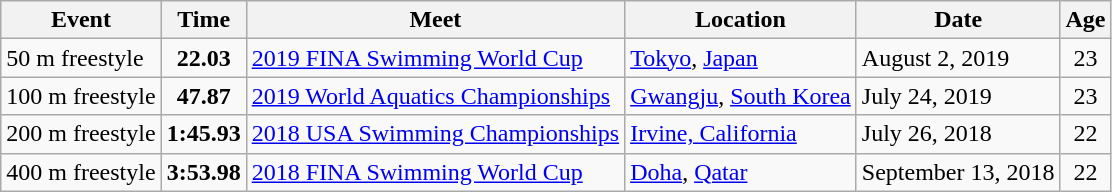<table class="wikitable">
<tr>
<th>Event</th>
<th>Time</th>
<th>Meet</th>
<th>Location</th>
<th>Date</th>
<th>Age</th>
</tr>
<tr>
<td>50 m freestyle</td>
<td align="center"><strong>22.03</strong></td>
<td><a href='#'>2019 FINA Swimming World Cup</a></td>
<td><a href='#'>Tokyo</a>, <a href='#'>Japan</a></td>
<td>August 2, 2019</td>
<td align="center">23</td>
</tr>
<tr>
<td>100 m freestyle</td>
<td align="center"><strong>47.87</strong></td>
<td><a href='#'>2019 World Aquatics Championships</a></td>
<td><a href='#'>Gwangju</a>, <a href='#'>South Korea</a></td>
<td>July 24, 2019</td>
<td align="center">23</td>
</tr>
<tr>
<td>200 m freestyle</td>
<td align="center"><strong>1:45.93</strong></td>
<td><a href='#'>2018 USA Swimming Championships</a></td>
<td><a href='#'>Irvine, California</a></td>
<td>July 26, 2018</td>
<td align="center">22</td>
</tr>
<tr>
<td>400 m freestyle</td>
<td align="center"><strong>3:53.98</strong></td>
<td><a href='#'>2018 FINA Swimming World Cup</a></td>
<td><a href='#'>Doha</a>, <a href='#'>Qatar</a></td>
<td>September 13, 2018</td>
<td align="center">22</td>
</tr>
</table>
